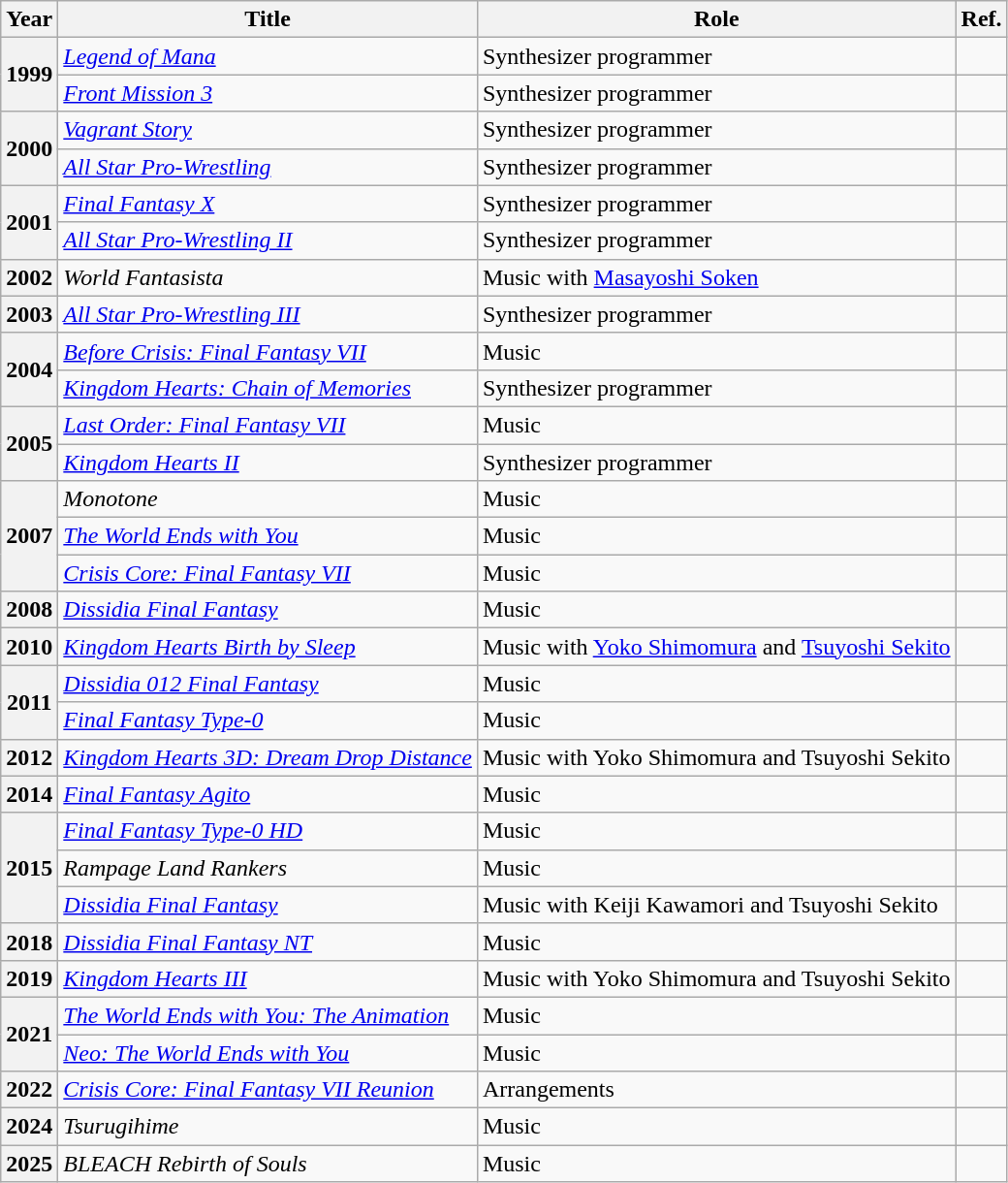<table class="wikitable sortable" width="auto">
<tr>
<th scope="col">Year</th>
<th scope="col">Title</th>
<th scope="col">Role</th>
<th scope="col">Ref.</th>
</tr>
<tr>
<th rowspan="2">1999</th>
<td><em><a href='#'>Legend of Mana</a></em></td>
<td>Synthesizer programmer</td>
<td></td>
</tr>
<tr>
<td><em><a href='#'>Front Mission 3</a></em></td>
<td>Synthesizer programmer</td>
<td></td>
</tr>
<tr>
<th rowspan="2">2000</th>
<td><em><a href='#'>Vagrant Story</a></em></td>
<td>Synthesizer programmer</td>
<td></td>
</tr>
<tr>
<td><em><a href='#'>All Star Pro-Wrestling</a></em></td>
<td>Synthesizer programmer</td>
<td></td>
</tr>
<tr>
<th rowspan="2">2001</th>
<td><em><a href='#'>Final Fantasy X</a></em></td>
<td>Synthesizer programmer</td>
<td></td>
</tr>
<tr>
<td><em><a href='#'>All Star Pro-Wrestling II</a></em></td>
<td>Synthesizer programmer</td>
<td></td>
</tr>
<tr>
<th>2002</th>
<td><em>World Fantasista</em></td>
<td>Music with <a href='#'>Masayoshi Soken</a></td>
<td></td>
</tr>
<tr>
<th>2003</th>
<td><em><a href='#'>All Star Pro-Wrestling III</a></em></td>
<td>Synthesizer programmer</td>
<td></td>
</tr>
<tr>
<th rowspan="2">2004</th>
<td><em><a href='#'>Before Crisis: Final Fantasy VII</a></em></td>
<td>Music</td>
<td></td>
</tr>
<tr>
<td><em><a href='#'>Kingdom Hearts: Chain of Memories</a></em></td>
<td>Synthesizer programmer</td>
<td></td>
</tr>
<tr>
<th rowspan="2">2005</th>
<td><em><a href='#'>Last Order: Final Fantasy VII</a></em></td>
<td>Music</td>
<td></td>
</tr>
<tr>
<td><em><a href='#'>Kingdom Hearts II</a></em></td>
<td>Synthesizer programmer</td>
<td></td>
</tr>
<tr>
<th rowspan="3">2007</th>
<td><em>Monotone</em></td>
<td>Music</td>
<td></td>
</tr>
<tr>
<td><em><a href='#'>The World Ends with You</a></em></td>
<td>Music</td>
<td></td>
</tr>
<tr>
<td><em><a href='#'>Crisis Core: Final Fantasy VII</a></em></td>
<td>Music</td>
<td></td>
</tr>
<tr>
<th>2008</th>
<td><em><a href='#'>Dissidia Final Fantasy</a></em></td>
<td>Music</td>
<td></td>
</tr>
<tr>
<th>2010</th>
<td><em><a href='#'>Kingdom Hearts Birth by Sleep</a></em></td>
<td>Music with <a href='#'>Yoko Shimomura</a> and <a href='#'>Tsuyoshi Sekito</a></td>
<td></td>
</tr>
<tr>
<th rowspan="2">2011</th>
<td><em><a href='#'>Dissidia 012 Final Fantasy</a></em></td>
<td>Music</td>
<td></td>
</tr>
<tr>
<td><em><a href='#'>Final Fantasy Type-0</a></em></td>
<td>Music</td>
<td></td>
</tr>
<tr>
<th>2012</th>
<td><em><a href='#'>Kingdom Hearts 3D: Dream Drop Distance</a></em></td>
<td>Music with Yoko Shimomura and Tsuyoshi Sekito</td>
<td></td>
</tr>
<tr>
<th>2014</th>
<td><em><a href='#'>Final Fantasy Agito</a></em></td>
<td>Music</td>
<td></td>
</tr>
<tr>
<th rowspan="3">2015</th>
<td><em><a href='#'>Final Fantasy Type-0 HD</a></em></td>
<td>Music</td>
<td></td>
</tr>
<tr>
<td><em>Rampage Land Rankers</em></td>
<td>Music</td>
<td></td>
</tr>
<tr>
<td><em><a href='#'>Dissidia Final Fantasy</a></em></td>
<td>Music with Keiji Kawamori and Tsuyoshi Sekito</td>
<td></td>
</tr>
<tr>
<th>2018</th>
<td><em><a href='#'>Dissidia Final Fantasy NT</a></em></td>
<td>Music</td>
<td></td>
</tr>
<tr>
<th>2019</th>
<td><em><a href='#'>Kingdom Hearts III</a></em></td>
<td>Music with Yoko Shimomura and Tsuyoshi Sekito</td>
<td></td>
</tr>
<tr>
<th rowspan="2">2021</th>
<td><em><a href='#'>The World Ends with You: The Animation</a></em></td>
<td>Music</td>
<td></td>
</tr>
<tr>
<td><em><a href='#'>Neo: The World Ends with You</a></em></td>
<td>Music</td>
<td></td>
</tr>
<tr>
<th>2022</th>
<td><em><a href='#'>Crisis Core: Final Fantasy VII Reunion</a></em></td>
<td>Arrangements</td>
<td></td>
</tr>
<tr>
<th>2024</th>
<td><em>Tsurugihime</em></td>
<td>Music</td>
<td></td>
</tr>
<tr>
<th>2025</th>
<td><em>BLEACH Rebirth of Souls</em></td>
<td>Music</td>
<td></td>
</tr>
</table>
